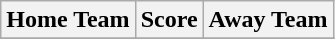<table class="wikitable" style="text-align: center">
<tr>
<th>Home Team</th>
<th>Score</th>
<th>Away Team</th>
</tr>
<tr>
</tr>
</table>
